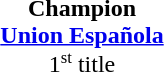<table cellspacing=0 width=100%>
<tr align=center>
<td></td>
</tr>
<tr align=center>
<td></td>
</tr>
<tr align=center>
<td><strong>Champion</strong><br><strong><a href='#'>Union Española</a></strong><br>1<small><sup>st</sup></small> title</td>
</tr>
</table>
